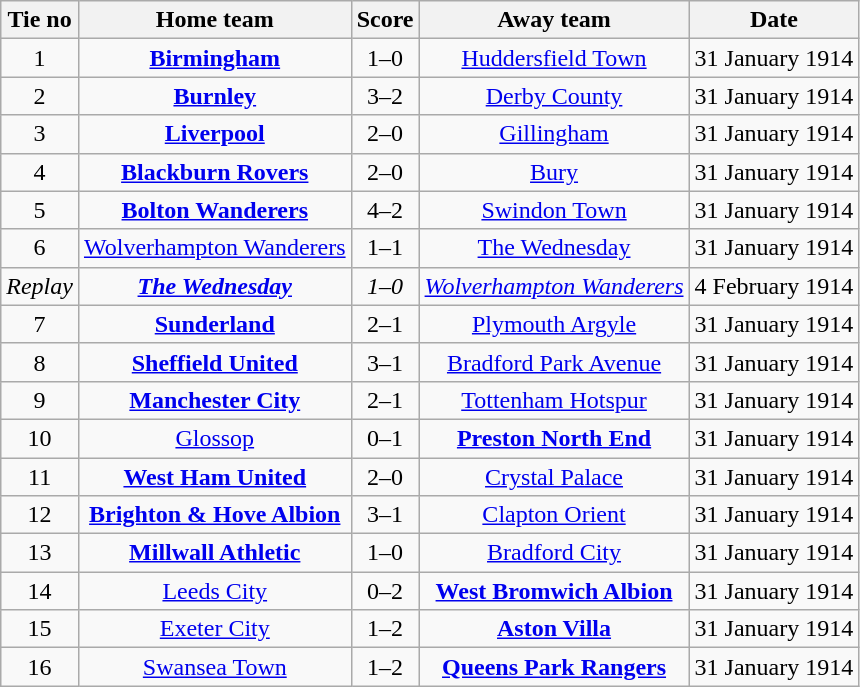<table class="wikitable" style="text-align: center">
<tr>
<th>Tie no</th>
<th>Home team</th>
<th>Score</th>
<th>Away team</th>
<th>Date</th>
</tr>
<tr>
<td>1</td>
<td><strong><a href='#'>Birmingham</a></strong></td>
<td>1–0</td>
<td><a href='#'>Huddersfield Town</a></td>
<td>31 January 1914</td>
</tr>
<tr>
<td>2</td>
<td><strong><a href='#'>Burnley</a></strong></td>
<td>3–2</td>
<td><a href='#'>Derby County</a></td>
<td>31 January 1914</td>
</tr>
<tr>
<td>3</td>
<td><strong><a href='#'>Liverpool</a></strong></td>
<td>2–0</td>
<td><a href='#'>Gillingham</a></td>
<td>31 January 1914</td>
</tr>
<tr>
<td>4</td>
<td><strong><a href='#'>Blackburn Rovers</a></strong></td>
<td>2–0</td>
<td><a href='#'>Bury</a></td>
<td>31 January 1914</td>
</tr>
<tr>
<td>5</td>
<td><strong><a href='#'>Bolton Wanderers</a></strong></td>
<td>4–2</td>
<td><a href='#'>Swindon Town</a></td>
<td>31 January 1914</td>
</tr>
<tr>
<td>6</td>
<td><a href='#'>Wolverhampton Wanderers</a></td>
<td>1–1</td>
<td><a href='#'>The Wednesday</a></td>
<td>31 January 1914</td>
</tr>
<tr>
<td><em>Replay</em></td>
<td><strong><em><a href='#'>The Wednesday</a></em></strong></td>
<td><em>1–0</em></td>
<td><em><a href='#'>Wolverhampton Wanderers</a></em></td>
<td>4 February 1914</td>
</tr>
<tr>
<td>7</td>
<td><strong><a href='#'>Sunderland</a></strong></td>
<td>2–1</td>
<td><a href='#'>Plymouth Argyle</a></td>
<td>31 January 1914</td>
</tr>
<tr>
<td>8</td>
<td><strong><a href='#'>Sheffield United</a></strong></td>
<td>3–1</td>
<td><a href='#'>Bradford Park Avenue</a></td>
<td>31 January 1914</td>
</tr>
<tr>
<td>9</td>
<td><strong><a href='#'>Manchester City</a></strong></td>
<td>2–1</td>
<td><a href='#'>Tottenham Hotspur</a></td>
<td>31 January 1914</td>
</tr>
<tr>
<td>10</td>
<td><a href='#'>Glossop</a></td>
<td>0–1</td>
<td><strong><a href='#'>Preston North End</a></strong></td>
<td>31 January 1914</td>
</tr>
<tr>
<td>11</td>
<td><strong><a href='#'>West Ham United</a></strong></td>
<td>2–0</td>
<td><a href='#'>Crystal Palace</a></td>
<td>31 January 1914</td>
</tr>
<tr>
<td>12</td>
<td><strong><a href='#'>Brighton & Hove Albion</a></strong></td>
<td>3–1</td>
<td><a href='#'>Clapton Orient</a></td>
<td>31 January 1914</td>
</tr>
<tr>
<td>13</td>
<td><strong><a href='#'>Millwall Athletic</a></strong></td>
<td>1–0</td>
<td><a href='#'>Bradford City</a></td>
<td>31 January 1914</td>
</tr>
<tr>
<td>14</td>
<td><a href='#'>Leeds City</a></td>
<td>0–2</td>
<td><strong><a href='#'>West Bromwich Albion</a></strong></td>
<td>31 January 1914</td>
</tr>
<tr>
<td>15</td>
<td><a href='#'>Exeter City</a></td>
<td>1–2</td>
<td><strong><a href='#'>Aston Villa</a></strong></td>
<td>31 January 1914</td>
</tr>
<tr>
<td>16</td>
<td><a href='#'>Swansea Town</a></td>
<td>1–2</td>
<td><strong><a href='#'>Queens Park Rangers</a></strong></td>
<td>31 January 1914</td>
</tr>
</table>
